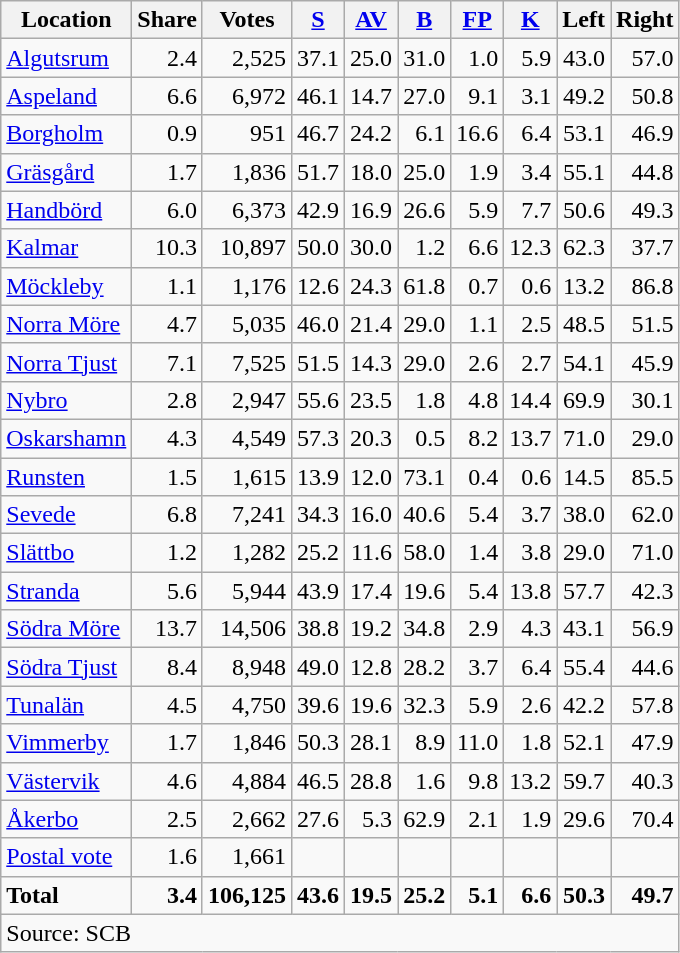<table class="wikitable sortable" style=text-align:right>
<tr>
<th>Location</th>
<th>Share</th>
<th>Votes</th>
<th><a href='#'>S</a></th>
<th><a href='#'>AV</a></th>
<th><a href='#'>B</a></th>
<th><a href='#'>FP</a></th>
<th><a href='#'>K</a></th>
<th>Left</th>
<th>Right</th>
</tr>
<tr>
<td align=left><a href='#'>Algutsrum</a></td>
<td>2.4</td>
<td>2,525</td>
<td>37.1</td>
<td>25.0</td>
<td>31.0</td>
<td>1.0</td>
<td>5.9</td>
<td>43.0</td>
<td>57.0</td>
</tr>
<tr>
<td align=left><a href='#'>Aspeland</a></td>
<td>6.6</td>
<td>6,972</td>
<td>46.1</td>
<td>14.7</td>
<td>27.0</td>
<td>9.1</td>
<td>3.1</td>
<td>49.2</td>
<td>50.8</td>
</tr>
<tr>
<td align=left><a href='#'>Borgholm</a></td>
<td>0.9</td>
<td>951</td>
<td>46.7</td>
<td>24.2</td>
<td>6.1</td>
<td>16.6</td>
<td>6.4</td>
<td>53.1</td>
<td>46.9</td>
</tr>
<tr>
<td align=left><a href='#'>Gräsgård</a></td>
<td>1.7</td>
<td>1,836</td>
<td>51.7</td>
<td>18.0</td>
<td>25.0</td>
<td>1.9</td>
<td>3.4</td>
<td>55.1</td>
<td>44.8</td>
</tr>
<tr>
<td align=left><a href='#'>Handbörd</a></td>
<td>6.0</td>
<td>6,373</td>
<td>42.9</td>
<td>16.9</td>
<td>26.6</td>
<td>5.9</td>
<td>7.7</td>
<td>50.6</td>
<td>49.3</td>
</tr>
<tr>
<td align=left><a href='#'>Kalmar</a></td>
<td>10.3</td>
<td>10,897</td>
<td>50.0</td>
<td>30.0</td>
<td>1.2</td>
<td>6.6</td>
<td>12.3</td>
<td>62.3</td>
<td>37.7</td>
</tr>
<tr>
<td align=left><a href='#'>Möckleby</a></td>
<td>1.1</td>
<td>1,176</td>
<td>12.6</td>
<td>24.3</td>
<td>61.8</td>
<td>0.7</td>
<td>0.6</td>
<td>13.2</td>
<td>86.8</td>
</tr>
<tr>
<td align=left><a href='#'>Norra Möre</a></td>
<td>4.7</td>
<td>5,035</td>
<td>46.0</td>
<td>21.4</td>
<td>29.0</td>
<td>1.1</td>
<td>2.5</td>
<td>48.5</td>
<td>51.5</td>
</tr>
<tr>
<td align=left><a href='#'>Norra Tjust</a></td>
<td>7.1</td>
<td>7,525</td>
<td>51.5</td>
<td>14.3</td>
<td>29.0</td>
<td>2.6</td>
<td>2.7</td>
<td>54.1</td>
<td>45.9</td>
</tr>
<tr>
<td align=left><a href='#'>Nybro</a></td>
<td>2.8</td>
<td>2,947</td>
<td>55.6</td>
<td>23.5</td>
<td>1.8</td>
<td>4.8</td>
<td>14.4</td>
<td>69.9</td>
<td>30.1</td>
</tr>
<tr>
<td align=left><a href='#'>Oskarshamn</a></td>
<td>4.3</td>
<td>4,549</td>
<td>57.3</td>
<td>20.3</td>
<td>0.5</td>
<td>8.2</td>
<td>13.7</td>
<td>71.0</td>
<td>29.0</td>
</tr>
<tr>
<td align=left><a href='#'>Runsten</a></td>
<td>1.5</td>
<td>1,615</td>
<td>13.9</td>
<td>12.0</td>
<td>73.1</td>
<td>0.4</td>
<td>0.6</td>
<td>14.5</td>
<td>85.5</td>
</tr>
<tr>
<td align=left><a href='#'>Sevede</a></td>
<td>6.8</td>
<td>7,241</td>
<td>34.3</td>
<td>16.0</td>
<td>40.6</td>
<td>5.4</td>
<td>3.7</td>
<td>38.0</td>
<td>62.0</td>
</tr>
<tr>
<td align=left><a href='#'>Slättbo</a></td>
<td>1.2</td>
<td>1,282</td>
<td>25.2</td>
<td>11.6</td>
<td>58.0</td>
<td>1.4</td>
<td>3.8</td>
<td>29.0</td>
<td>71.0</td>
</tr>
<tr>
<td align=left><a href='#'>Stranda</a></td>
<td>5.6</td>
<td>5,944</td>
<td>43.9</td>
<td>17.4</td>
<td>19.6</td>
<td>5.4</td>
<td>13.8</td>
<td>57.7</td>
<td>42.3</td>
</tr>
<tr>
<td align=left><a href='#'>Södra Möre</a></td>
<td>13.7</td>
<td>14,506</td>
<td>38.8</td>
<td>19.2</td>
<td>34.8</td>
<td>2.9</td>
<td>4.3</td>
<td>43.1</td>
<td>56.9</td>
</tr>
<tr>
<td align=left><a href='#'>Södra Tjust</a></td>
<td>8.4</td>
<td>8,948</td>
<td>49.0</td>
<td>12.8</td>
<td>28.2</td>
<td>3.7</td>
<td>6.4</td>
<td>55.4</td>
<td>44.6</td>
</tr>
<tr>
<td align=left><a href='#'>Tunalän</a></td>
<td>4.5</td>
<td>4,750</td>
<td>39.6</td>
<td>19.6</td>
<td>32.3</td>
<td>5.9</td>
<td>2.6</td>
<td>42.2</td>
<td>57.8</td>
</tr>
<tr>
<td align=left><a href='#'>Vimmerby</a></td>
<td>1.7</td>
<td>1,846</td>
<td>50.3</td>
<td>28.1</td>
<td>8.9</td>
<td>11.0</td>
<td>1.8</td>
<td>52.1</td>
<td>47.9</td>
</tr>
<tr>
<td align=left><a href='#'>Västervik</a></td>
<td>4.6</td>
<td>4,884</td>
<td>46.5</td>
<td>28.8</td>
<td>1.6</td>
<td>9.8</td>
<td>13.2</td>
<td>59.7</td>
<td>40.3</td>
</tr>
<tr>
<td align=left><a href='#'>Åkerbo</a></td>
<td>2.5</td>
<td>2,662</td>
<td>27.6</td>
<td>5.3</td>
<td>62.9</td>
<td>2.1</td>
<td>1.9</td>
<td>29.6</td>
<td>70.4</td>
</tr>
<tr>
<td align=left><a href='#'>Postal vote</a></td>
<td>1.6</td>
<td>1,661</td>
<td></td>
<td></td>
<td></td>
<td></td>
<td></td>
<td></td>
<td></td>
</tr>
<tr>
<td align=left><strong>Total</strong></td>
<td><strong>3.4</strong></td>
<td><strong>106,125</strong></td>
<td><strong>43.6</strong></td>
<td><strong>19.5</strong></td>
<td><strong>25.2</strong></td>
<td><strong>5.1</strong></td>
<td><strong>6.6</strong></td>
<td><strong>50.3</strong></td>
<td><strong>49.7</strong></td>
</tr>
<tr>
<td align=left colspan=10>Source: SCB </td>
</tr>
</table>
